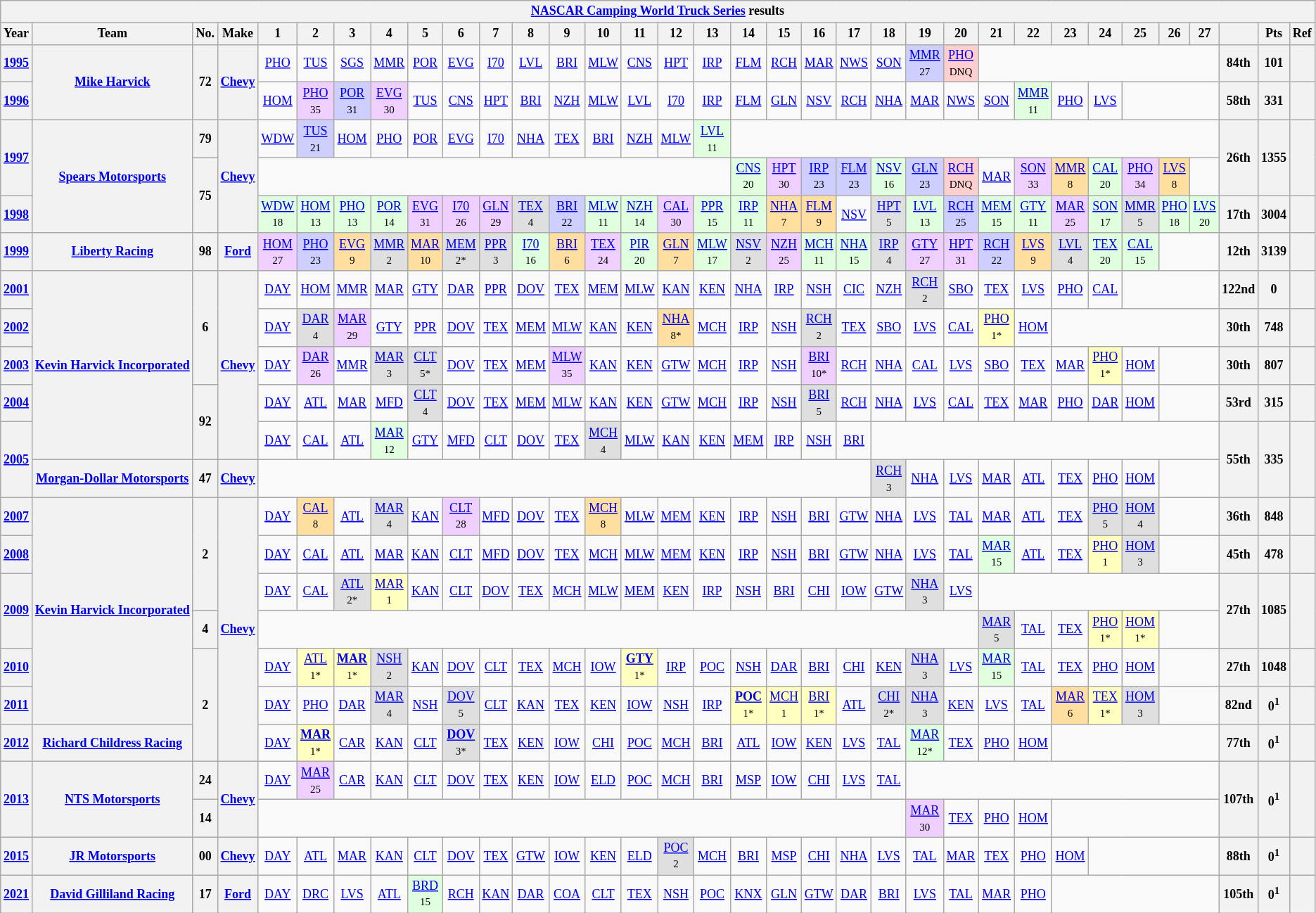<table class="wikitable" style="text-align:center; font-size:75%">
<tr>
<th colspan=34><a href='#'>NASCAR Camping World Truck Series</a> results</th>
</tr>
<tr>
<th>Year</th>
<th>Team</th>
<th>No.</th>
<th>Make</th>
<th>1</th>
<th>2</th>
<th>3</th>
<th>4</th>
<th>5</th>
<th>6</th>
<th>7</th>
<th>8</th>
<th>9</th>
<th>10</th>
<th>11</th>
<th>12</th>
<th>13</th>
<th>14</th>
<th>15</th>
<th>16</th>
<th>17</th>
<th>18</th>
<th>19</th>
<th>20</th>
<th>21</th>
<th>22</th>
<th>23</th>
<th>24</th>
<th>25</th>
<th>26</th>
<th>27</th>
<th></th>
<th>Pts</th>
<th>Ref</th>
</tr>
<tr>
<th><a href='#'>1995</a></th>
<th rowspan=2><a href='#'>Mike Harvick</a></th>
<th rowspan=2>72</th>
<th rowspan=2><a href='#'>Chevy</a></th>
<td><a href='#'>PHO</a></td>
<td><a href='#'>TUS</a></td>
<td><a href='#'>SGS</a></td>
<td><a href='#'>MMR</a></td>
<td><a href='#'>POR</a></td>
<td><a href='#'>EVG</a></td>
<td><a href='#'>I70</a></td>
<td><a href='#'>LVL</a></td>
<td><a href='#'>BRI</a></td>
<td><a href='#'>MLW</a></td>
<td><a href='#'>CNS</a></td>
<td><a href='#'>HPT</a></td>
<td><a href='#'>IRP</a></td>
<td><a href='#'>FLM</a></td>
<td><a href='#'>RCH</a></td>
<td><a href='#'>MAR</a></td>
<td><a href='#'>NWS</a></td>
<td><a href='#'>SON</a></td>
<td style="background:#CFCFFF;"><a href='#'>MMR</a><br><small>27</small></td>
<td style="background:#FFCFCF;"><a href='#'>PHO</a><br><small>DNQ</small></td>
<td colspan=7></td>
<th>84th</th>
<th>101</th>
<th></th>
</tr>
<tr>
<th><a href='#'>1996</a></th>
<td><a href='#'>HOM</a></td>
<td style="background:#EFCFFF;"><a href='#'>PHO</a><br><small>35</small></td>
<td style="background:#CFCFFF;"><a href='#'>POR</a><br><small>31</small></td>
<td style="background:#EFCFFF;"><a href='#'>EVG</a><br><small>30</small></td>
<td><a href='#'>TUS</a></td>
<td><a href='#'>CNS</a></td>
<td><a href='#'>HPT</a></td>
<td><a href='#'>BRI</a></td>
<td><a href='#'>NZH</a></td>
<td><a href='#'>MLW</a></td>
<td><a href='#'>LVL</a></td>
<td><a href='#'>I70</a></td>
<td><a href='#'>IRP</a></td>
<td><a href='#'>FLM</a></td>
<td><a href='#'>GLN</a></td>
<td><a href='#'>NSV</a></td>
<td><a href='#'>RCH</a></td>
<td><a href='#'>NHA</a></td>
<td><a href='#'>MAR</a></td>
<td><a href='#'>NWS</a></td>
<td><a href='#'>SON</a></td>
<td style="background:#DFFFDF;"><a href='#'>MMR</a><br><small>11</small></td>
<td><a href='#'>PHO</a></td>
<td><a href='#'>LVS</a></td>
<td colspan=3></td>
<th>58th</th>
<th>331</th>
<th></th>
</tr>
<tr>
<th rowspan=2><a href='#'>1997</a></th>
<th rowspan=3><a href='#'>Spears Motorsports</a></th>
<th>79</th>
<th rowspan=3><a href='#'>Chevy</a></th>
<td><a href='#'>WDW</a></td>
<td style="background:#CFCFFF;"><a href='#'>TUS</a><br><small>21</small></td>
<td><a href='#'>HOM</a></td>
<td><a href='#'>PHO</a></td>
<td><a href='#'>POR</a></td>
<td><a href='#'>EVG</a></td>
<td><a href='#'>I70</a></td>
<td><a href='#'>NHA</a></td>
<td><a href='#'>TEX</a></td>
<td><a href='#'>BRI</a></td>
<td><a href='#'>NZH</a></td>
<td><a href='#'>MLW</a></td>
<td style="background:#DFFFDF;"><a href='#'>LVL</a><br><small>11</small></td>
<td colspan=14></td>
<th rowspan=2>26th</th>
<th rowspan=2>1355</th>
<th rowspan=2></th>
</tr>
<tr>
<th rowspan=2>75</th>
<td colspan=13></td>
<td style="background:#DFFFDF;"><a href='#'>CNS</a><br><small>20</small></td>
<td style="background:#EFCFFF;"><a href='#'>HPT</a><br><small>30</small></td>
<td style="background:#CFCFFF;"><a href='#'>IRP</a><br><small>23</small></td>
<td style="background:#CFCFFF;"><a href='#'>FLM</a><br><small>23</small></td>
<td style="background:#DFFFDF;"><a href='#'>NSV</a><br><small>16</small></td>
<td style="background:#CFCFFF;"><a href='#'>GLN</a><br><small>23</small></td>
<td style="background:#FFCFCF;"><a href='#'>RCH</a><br><small>DNQ</small></td>
<td><a href='#'>MAR</a></td>
<td style="background:#EFCFFF;"><a href='#'>SON</a><br><small>33</small></td>
<td style="background:#FFDF9F;"><a href='#'>MMR</a><br><small>8</small></td>
<td style="background:#DFFFDF;"><a href='#'>CAL</a><br><small>20</small></td>
<td style="background:#EFCFFF;"><a href='#'>PHO</a><br><small>34</small></td>
<td style="background:#FFDF9F;"><a href='#'>LVS</a><br><small>8</small></td>
<td></td>
</tr>
<tr>
<th><a href='#'>1998</a></th>
<td style="background:#DFFFDF;"><a href='#'>WDW</a><br><small>18</small></td>
<td style="background:#DFFFDF;"><a href='#'>HOM</a><br><small>13</small></td>
<td style="background:#DFFFDF;"><a href='#'>PHO</a><br><small>13</small></td>
<td style="background:#DFFFDF;"><a href='#'>POR</a><br><small>14</small></td>
<td style="background:#EFCFFF;"><a href='#'>EVG</a><br><small>31</small></td>
<td style="background:#EFCFFF;"><a href='#'>I70</a><br><small>26</small></td>
<td style="background:#EFCFFF;"><a href='#'>GLN</a><br><small>29</small></td>
<td style="background:#DFDFDF;"><a href='#'>TEX</a><br><small>4</small></td>
<td style="background:#CFCFFF;"><a href='#'>BRI</a><br><small>22</small></td>
<td style="background:#DFFFDF;"><a href='#'>MLW</a><br><small>11</small></td>
<td style="background:#DFFFDF;"><a href='#'>NZH</a><br><small>14</small></td>
<td style="background:#EFCFFF;"><a href='#'>CAL</a><br><small>30</small></td>
<td style="background:#DFFFDF;"><a href='#'>PPR</a><br><small>15</small></td>
<td style="background:#DFFFDF;"><a href='#'>IRP</a><br><small>11</small></td>
<td style="background:#FFDF9F;"><a href='#'>NHA</a><br><small>7</small></td>
<td style="background:#FFDF9F;"><a href='#'>FLM</a><br><small>9</small></td>
<td><a href='#'>NSV</a></td>
<td style="background:#DFDFDF;"><a href='#'>HPT</a><br><small>5</small></td>
<td style="background:#DFFFDF;"><a href='#'>LVL</a><br><small>13</small></td>
<td style="background:#CFCFFF;"><a href='#'>RCH</a><br><small>25</small></td>
<td style="background:#DFFFDF;"><a href='#'>MEM</a><br><small>15</small></td>
<td style="background:#DFFFDF;"><a href='#'>GTY</a><br><small>11</small></td>
<td style="background:#EFCFFF;"><a href='#'>MAR</a><br><small>25</small></td>
<td style="background:#DFFFDF;"><a href='#'>SON</a><br><small>17</small></td>
<td style="background:#DFDFDF;"><a href='#'>MMR</a><br><small>5</small></td>
<td style="background:#DFFFDF;"><a href='#'>PHO</a><br><small>18</small></td>
<td style="background:#DFFFDF;"><a href='#'>LVS</a><br><small>20</small></td>
<th>17th</th>
<th>3004</th>
<th></th>
</tr>
<tr>
<th><a href='#'>1999</a></th>
<th><a href='#'>Liberty Racing</a></th>
<th>98</th>
<th><a href='#'>Ford</a></th>
<td style="background:#EFCFFF;"><a href='#'>HOM</a><br><small>27</small></td>
<td style="background:#CFCFFF;"><a href='#'>PHO</a><br><small>23</small></td>
<td style="background:#FFDF9F;"><a href='#'>EVG</a><br><small>9</small></td>
<td style="background:#DFDFDF;"><a href='#'>MMR</a><br><small>2</small></td>
<td style="background:#FFDF9F;"><a href='#'>MAR</a><br><small>10</small></td>
<td style="background:#DFDFDF;"><a href='#'>MEM</a><br><small>2*</small></td>
<td style="background:#DFDFDF;"><a href='#'>PPR</a><br><small>3</small></td>
<td style="background:#DFFFDF;"><a href='#'>I70</a><br><small>16</small></td>
<td style="background:#FFDF9F;"><a href='#'>BRI</a><br><small>6</small></td>
<td style="background:#EFCFFF;"><a href='#'>TEX</a><br><small>24</small></td>
<td style="background:#DFFFDF;"><a href='#'>PIR</a><br><small>20</small></td>
<td style="background:#FFDF9F;"><a href='#'>GLN</a><br><small>7</small></td>
<td style="background:#DFFFDF;"><a href='#'>MLW</a><br><small>17</small></td>
<td style="background:#DFDFDF;"><a href='#'>NSV</a><br><small>2</small></td>
<td style="background:#EFCFFF;"><a href='#'>NZH</a><br><small>25</small></td>
<td style="background:#DFFFDF;"><a href='#'>MCH</a><br><small>11</small></td>
<td style="background:#DFFFDF;"><a href='#'>NHA</a><br><small>15</small></td>
<td style="background:#DFDFDF;"><a href='#'>IRP</a><br><small>4</small></td>
<td style="background:#EFCFFF;"><a href='#'>GTY</a><br><small>27</small></td>
<td style="background:#EFCFFF;"><a href='#'>HPT</a><br><small>31</small></td>
<td style="background:#CFCFFF;"><a href='#'>RCH</a><br><small>22</small></td>
<td style="background:#FFDF9F;"><a href='#'>LVS</a><br><small>9</small></td>
<td style="background:#DFDFDF;"><a href='#'>LVL</a><br><small>4</small></td>
<td style="background:#DFFFDF;"><a href='#'>TEX</a><br><small>20</small></td>
<td style="background:#DFFFDF;"><a href='#'>CAL</a><br><small>15</small></td>
<td colspan=2></td>
<th>12th</th>
<th>3139</th>
<th></th>
</tr>
<tr>
<th><a href='#'>2001</a></th>
<th rowspan=5><a href='#'>Kevin Harvick Incorporated</a></th>
<th rowspan=3>6</th>
<th rowspan=5><a href='#'>Chevy</a></th>
<td><a href='#'>DAY</a></td>
<td><a href='#'>HOM</a></td>
<td><a href='#'>MMR</a></td>
<td><a href='#'>MAR</a></td>
<td><a href='#'>GTY</a></td>
<td><a href='#'>DAR</a></td>
<td><a href='#'>PPR</a></td>
<td><a href='#'>DOV</a></td>
<td><a href='#'>TEX</a></td>
<td><a href='#'>MEM</a></td>
<td><a href='#'>MLW</a></td>
<td><a href='#'>KAN</a></td>
<td><a href='#'>KEN</a></td>
<td><a href='#'>NHA</a></td>
<td><a href='#'>IRP</a></td>
<td><a href='#'>NSH</a></td>
<td><a href='#'>CIC</a></td>
<td><a href='#'>NZH</a></td>
<td style="background:#DFDFDF;"><a href='#'>RCH</a><br><small>2</small></td>
<td><a href='#'>SBO</a></td>
<td><a href='#'>TEX</a></td>
<td><a href='#'>LVS</a></td>
<td><a href='#'>PHO</a></td>
<td><a href='#'>CAL</a></td>
<td colspan=3></td>
<th>122nd</th>
<th>0</th>
<th></th>
</tr>
<tr>
<th><a href='#'>2002</a></th>
<td><a href='#'>DAY</a></td>
<td style="background:#DFDFDF;"><a href='#'>DAR</a><br><small>4</small></td>
<td style="background:#EFCFFF;"><a href='#'>MAR</a><br><small>29</small></td>
<td><a href='#'>GTY</a></td>
<td><a href='#'>PPR</a></td>
<td><a href='#'>DOV</a></td>
<td><a href='#'>TEX</a></td>
<td><a href='#'>MEM</a></td>
<td><a href='#'>MLW</a></td>
<td><a href='#'>KAN</a></td>
<td><a href='#'>KEN</a></td>
<td style="background:#FFDF9F;"><a href='#'>NHA</a><br><small>8*</small></td>
<td><a href='#'>MCH</a></td>
<td><a href='#'>IRP</a></td>
<td><a href='#'>NSH</a></td>
<td style="background:#DFDFDF;"><a href='#'>RCH</a><br><small>2</small></td>
<td><a href='#'>TEX</a></td>
<td><a href='#'>SBO</a></td>
<td><a href='#'>LVS</a></td>
<td><a href='#'>CAL</a></td>
<td style="background:#FFFFBF;"><a href='#'>PHO</a><br><small>1*</small></td>
<td><a href='#'>HOM</a></td>
<td colspan=5></td>
<th>30th</th>
<th>748</th>
<th></th>
</tr>
<tr>
<th><a href='#'>2003</a></th>
<td><a href='#'>DAY</a></td>
<td style="background:#EFCFFF;"><a href='#'>DAR</a><br><small>26</small></td>
<td><a href='#'>MMR</a></td>
<td style="background:#DFDFDF;"><a href='#'>MAR</a><br><small>3</small></td>
<td style="background:#DFDFDF;"><a href='#'>CLT</a><br><small>5*</small></td>
<td><a href='#'>DOV</a></td>
<td><a href='#'>TEX</a></td>
<td><a href='#'>MEM</a></td>
<td style="background:#EFCFFF;"><a href='#'>MLW</a><br><small>35</small></td>
<td><a href='#'>KAN</a></td>
<td><a href='#'>KEN</a></td>
<td><a href='#'>GTW</a></td>
<td><a href='#'>MCH</a></td>
<td><a href='#'>IRP</a></td>
<td><a href='#'>NSH</a></td>
<td style="background:#EFCFFF;"><a href='#'>BRI</a><br><small>10*</small></td>
<td><a href='#'>RCH</a></td>
<td><a href='#'>NHA</a></td>
<td><a href='#'>CAL</a></td>
<td><a href='#'>LVS</a></td>
<td><a href='#'>SBO</a></td>
<td><a href='#'>TEX</a></td>
<td><a href='#'>MAR</a></td>
<td style="background:#FFFFBF;"><a href='#'>PHO</a><br><small>1*</small></td>
<td><a href='#'>HOM</a></td>
<td colspan=2></td>
<th>30th</th>
<th>807</th>
<th></th>
</tr>
<tr>
<th><a href='#'>2004</a></th>
<th rowspan=2>92</th>
<td><a href='#'>DAY</a></td>
<td><a href='#'>ATL</a></td>
<td><a href='#'>MAR</a></td>
<td><a href='#'>MFD</a></td>
<td style="background:#DFDFDF;"><a href='#'>CLT</a><br><small>4</small></td>
<td><a href='#'>DOV</a></td>
<td><a href='#'>TEX</a></td>
<td><a href='#'>MEM</a></td>
<td><a href='#'>MLW</a></td>
<td><a href='#'>KAN</a></td>
<td><a href='#'>KEN</a></td>
<td><a href='#'>GTW</a></td>
<td><a href='#'>MCH</a></td>
<td><a href='#'>IRP</a></td>
<td><a href='#'>NSH</a></td>
<td style="background:#DFDFDF;"><a href='#'>BRI</a><br><small>5</small></td>
<td><a href='#'>RCH</a></td>
<td><a href='#'>NHA</a></td>
<td><a href='#'>LVS</a></td>
<td><a href='#'>CAL</a></td>
<td><a href='#'>TEX</a></td>
<td><a href='#'>MAR</a></td>
<td><a href='#'>PHO</a></td>
<td><a href='#'>DAR</a></td>
<td><a href='#'>HOM</a></td>
<td colspan=2></td>
<th>53rd</th>
<th>315</th>
<th></th>
</tr>
<tr>
<th rowspan=2><a href='#'>2005</a></th>
<td><a href='#'>DAY</a></td>
<td><a href='#'>CAL</a></td>
<td><a href='#'>ATL</a></td>
<td style="background:#DFFFDF;"><a href='#'>MAR</a><br><small>12</small></td>
<td><a href='#'>GTY</a></td>
<td><a href='#'>MFD</a></td>
<td><a href='#'>CLT</a></td>
<td><a href='#'>DOV</a></td>
<td><a href='#'>TEX</a></td>
<td style="background:#DFDFDF;"><a href='#'>MCH</a><br><small>4</small></td>
<td><a href='#'>MLW</a></td>
<td><a href='#'>KAN</a></td>
<td><a href='#'>KEN</a></td>
<td><a href='#'>MEM</a></td>
<td><a href='#'>IRP</a></td>
<td><a href='#'>NSH</a></td>
<td><a href='#'>BRI</a></td>
<td colspan=10></td>
<th rowspan=2>55th</th>
<th rowspan=2>335</th>
<th rowspan=2></th>
</tr>
<tr>
<th><a href='#'>Morgan-Dollar Motorsports</a></th>
<th>47</th>
<th><a href='#'>Chevy</a></th>
<td colspan=17></td>
<td style="background:#DFDFDF;"><a href='#'>RCH</a><br><small>3</small></td>
<td><a href='#'>NHA</a></td>
<td><a href='#'>LVS</a></td>
<td><a href='#'>MAR</a></td>
<td><a href='#'>ATL</a></td>
<td><a href='#'>TEX</a></td>
<td><a href='#'>PHO</a></td>
<td><a href='#'>HOM</a></td>
<td colspan=2></td>
</tr>
<tr>
<th><a href='#'>2007</a></th>
<th rowspan=6><a href='#'>Kevin Harvick Incorporated</a></th>
<th rowspan=3>2</th>
<th rowspan=7><a href='#'>Chevy</a></th>
<td><a href='#'>DAY</a></td>
<td style="background:#FFDF9F;"><a href='#'>CAL</a><br><small>8</small></td>
<td><a href='#'>ATL</a></td>
<td style="background:#DFDFDF;"><a href='#'>MAR</a><br><small>4</small></td>
<td><a href='#'>KAN</a></td>
<td style="background:#EFCFFF;"><a href='#'>CLT</a><br><small>28</small></td>
<td><a href='#'>MFD</a></td>
<td><a href='#'>DOV</a></td>
<td><a href='#'>TEX</a></td>
<td style="background:#FFDF9F;"><a href='#'>MCH</a><br><small>8</small></td>
<td><a href='#'>MLW</a></td>
<td><a href='#'>MEM</a></td>
<td><a href='#'>KEN</a></td>
<td><a href='#'>IRP</a></td>
<td><a href='#'>NSH</a></td>
<td><a href='#'>BRI</a></td>
<td><a href='#'>GTW</a></td>
<td><a href='#'>NHA</a></td>
<td><a href='#'>LVS</a></td>
<td><a href='#'>TAL</a></td>
<td><a href='#'>MAR</a></td>
<td><a href='#'>ATL</a></td>
<td><a href='#'>TEX</a></td>
<td style="background:#DFDFDF;"><a href='#'>PHO</a><br><small>5</small></td>
<td style="background:#DFDFDF;"><a href='#'>HOM</a><br><small>4</small></td>
<td colspan=2></td>
<th>36th</th>
<th>848</th>
<th></th>
</tr>
<tr>
<th><a href='#'>2008</a></th>
<td><a href='#'>DAY</a></td>
<td><a href='#'>CAL</a></td>
<td><a href='#'>ATL</a></td>
<td><a href='#'>MAR</a></td>
<td><a href='#'>KAN</a></td>
<td><a href='#'>CLT</a></td>
<td><a href='#'>MFD</a></td>
<td><a href='#'>DOV</a></td>
<td><a href='#'>TEX</a></td>
<td><a href='#'>MCH</a></td>
<td><a href='#'>MLW</a></td>
<td><a href='#'>MEM</a></td>
<td><a href='#'>KEN</a></td>
<td><a href='#'>IRP</a></td>
<td><a href='#'>NSH</a></td>
<td><a href='#'>BRI</a></td>
<td><a href='#'>GTW</a></td>
<td><a href='#'>NHA</a></td>
<td><a href='#'>LVS</a></td>
<td><a href='#'>TAL</a></td>
<td style="background:#DFFFDF;"><a href='#'>MAR</a><br><small>15</small></td>
<td><a href='#'>ATL</a></td>
<td><a href='#'>TEX</a></td>
<td style="background:#FFFFBF;"><a href='#'>PHO</a><br><small>1</small></td>
<td style="background:#DFDFDF;"><a href='#'>HOM</a><br><small>3</small></td>
<td colspan=2></td>
<th>45th</th>
<th>478</th>
<th></th>
</tr>
<tr>
<th rowspan=2><a href='#'>2009</a></th>
<td><a href='#'>DAY</a></td>
<td><a href='#'>CAL</a></td>
<td style="background:#DFDFDF;"><a href='#'>ATL</a><br><small>2*</small></td>
<td style="background:#FFFFBF;"><a href='#'>MAR</a><br><small>1</small></td>
<td><a href='#'>KAN</a></td>
<td><a href='#'>CLT</a></td>
<td><a href='#'>DOV</a></td>
<td><a href='#'>TEX</a></td>
<td><a href='#'>MCH</a></td>
<td><a href='#'>MLW</a></td>
<td><a href='#'>MEM</a></td>
<td><a href='#'>KEN</a></td>
<td><a href='#'>IRP</a></td>
<td><a href='#'>NSH</a></td>
<td><a href='#'>BRI</a></td>
<td><a href='#'>CHI</a></td>
<td><a href='#'>IOW</a></td>
<td><a href='#'>GTW</a></td>
<td style="background:#DFDFDF;"><a href='#'>NHA</a><br><small>3</small></td>
<td><a href='#'>LVS</a></td>
<td colspan=7></td>
<th rowspan=2>27th</th>
<th rowspan=2>1085</th>
<th rowspan=2></th>
</tr>
<tr>
<th>4</th>
<td colspan=20></td>
<td style="background:#DFDFDF;"><a href='#'>MAR</a><br><small>5</small></td>
<td><a href='#'>TAL</a></td>
<td><a href='#'>TEX</a></td>
<td style="background:#FFFFBF;"><a href='#'>PHO</a><br><small>1*</small></td>
<td style="background:#FFFFBF;"><a href='#'>HOM</a><br><small>1*</small></td>
<td colspan=2></td>
</tr>
<tr>
<th><a href='#'>2010</a></th>
<th rowspan=3>2</th>
<td><a href='#'>DAY</a></td>
<td style="background:#FFFFBF;"><a href='#'>ATL</a><br><small>1*</small></td>
<td style="background:#FFFFBF;"><strong><a href='#'>MAR</a></strong><br><small>1*</small></td>
<td style="background:#DFDFDF;"><a href='#'>NSH</a><br><small>2</small></td>
<td><a href='#'>KAN</a></td>
<td><a href='#'>DOV</a></td>
<td><a href='#'>CLT</a></td>
<td><a href='#'>TEX</a></td>
<td><a href='#'>MCH</a></td>
<td><a href='#'>IOW</a></td>
<td style="background:#FFFFBF;"><strong><a href='#'>GTY</a></strong><br><small>1*</small></td>
<td><a href='#'>IRP</a></td>
<td><a href='#'>POC</a></td>
<td><a href='#'>NSH</a></td>
<td><a href='#'>DAR</a></td>
<td><a href='#'>BRI</a></td>
<td><a href='#'>CHI</a></td>
<td><a href='#'>KEN</a></td>
<td style="background:#DFDFDF;"><a href='#'>NHA</a><br><small>3</small></td>
<td><a href='#'>LVS</a></td>
<td style="background:#DFFFDF;"><a href='#'>MAR</a><br><small>15</small></td>
<td><a href='#'>TAL</a></td>
<td><a href='#'>TEX</a></td>
<td><a href='#'>PHO</a></td>
<td><a href='#'>HOM</a></td>
<td colspan=2></td>
<th>27th</th>
<th>1048</th>
<th></th>
</tr>
<tr>
<th><a href='#'>2011</a></th>
<td><a href='#'>DAY</a></td>
<td><a href='#'>PHO</a></td>
<td><a href='#'>DAR</a></td>
<td style="background:#DFDFDF;"><a href='#'>MAR</a><br><small>4</small></td>
<td><a href='#'>NSH</a></td>
<td style="background:#DFDFDF;"><a href='#'>DOV</a><br><small>5</small></td>
<td><a href='#'>CLT</a></td>
<td><a href='#'>KAN</a></td>
<td><a href='#'>TEX</a></td>
<td><a href='#'>KEN</a></td>
<td><a href='#'>IOW</a></td>
<td><a href='#'>NSH</a></td>
<td><a href='#'>IRP</a></td>
<td style="background:#FFFFBF;"><strong><a href='#'>POC</a></strong><br><small>1*</small></td>
<td style="background:#FFFFBF;"><a href='#'>MCH</a><br><small>1</small></td>
<td style="background:#FFFFBF;"><a href='#'>BRI</a><br><small>1*</small></td>
<td><a href='#'>ATL</a></td>
<td style="background:#DFDFDF;"><a href='#'>CHI</a><br><small>2*</small></td>
<td style="background:#DFDFDF;"><a href='#'>NHA</a><br><small>3</small></td>
<td><a href='#'>KEN</a></td>
<td><a href='#'>LVS</a></td>
<td><a href='#'>TAL</a></td>
<td style="background:#FFDF9F;"><a href='#'>MAR</a><br><small>6</small></td>
<td style="background:#FFFFBF;"><a href='#'>TEX</a><br><small>1*</small></td>
<td style="background:#DFDFDF;"><a href='#'>HOM</a><br><small>3</small></td>
<td colspan=2></td>
<th>82nd</th>
<th>0<sup>1</sup></th>
<th></th>
</tr>
<tr>
<th><a href='#'>2012</a></th>
<th><a href='#'>Richard Childress Racing</a></th>
<td><a href='#'>DAY</a></td>
<td style="background:#FFFFBF;"><strong><a href='#'>MAR</a></strong><br><small>1*</small></td>
<td><a href='#'>CAR</a></td>
<td><a href='#'>KAN</a></td>
<td><a href='#'>CLT</a></td>
<td style="background:#DFDFDF;"><strong><a href='#'>DOV</a></strong><br><small>3*</small></td>
<td><a href='#'>TEX</a></td>
<td><a href='#'>KEN</a></td>
<td><a href='#'>IOW</a></td>
<td><a href='#'>CHI</a></td>
<td><a href='#'>POC</a></td>
<td><a href='#'>MCH</a></td>
<td><a href='#'>BRI</a></td>
<td><a href='#'>ATL</a></td>
<td><a href='#'>IOW</a></td>
<td><a href='#'>KEN</a></td>
<td><a href='#'>LVS</a></td>
<td><a href='#'>TAL</a></td>
<td style="background:#DFFFDF;"><a href='#'>MAR</a><br><small>12*</small></td>
<td><a href='#'>TEX</a></td>
<td><a href='#'>PHO</a></td>
<td><a href='#'>HOM</a></td>
<td colspan=5></td>
<th>77th</th>
<th>0<sup>1</sup></th>
<th></th>
</tr>
<tr>
<th rowspan=2><a href='#'>2013</a></th>
<th rowspan=2><a href='#'>NTS Motorsports</a></th>
<th>24</th>
<th rowspan=2><a href='#'>Chevy</a></th>
<td><a href='#'>DAY</a></td>
<td style="background:#EFCFFF;"><a href='#'>MAR</a><br><small>25</small></td>
<td><a href='#'>CAR</a></td>
<td><a href='#'>KAN</a></td>
<td><a href='#'>CLT</a></td>
<td><a href='#'>DOV</a></td>
<td><a href='#'>TEX</a></td>
<td><a href='#'>KEN</a></td>
<td><a href='#'>IOW</a></td>
<td><a href='#'>ELD</a></td>
<td><a href='#'>POC</a></td>
<td><a href='#'>MCH</a></td>
<td><a href='#'>BRI</a></td>
<td><a href='#'>MSP</a></td>
<td><a href='#'>IOW</a></td>
<td><a href='#'>CHI</a></td>
<td><a href='#'>LVS</a></td>
<td><a href='#'>TAL</a></td>
<td colspan=9></td>
<th rowspan=2>107th</th>
<th rowspan=2>0<sup>1</sup></th>
<th rowspan=2></th>
</tr>
<tr>
<th>14</th>
<td colspan=18></td>
<td style="background:#EFCFFF;"><a href='#'>MAR</a><br><small>30</small></td>
<td><a href='#'>TEX</a></td>
<td><a href='#'>PHO</a></td>
<td><a href='#'>HOM</a></td>
<td colspan=5></td>
</tr>
<tr>
<th><a href='#'>2015</a></th>
<th><a href='#'>JR Motorsports</a></th>
<th>00</th>
<th><a href='#'>Chevy</a></th>
<td><a href='#'>DAY</a></td>
<td><a href='#'>ATL</a></td>
<td><a href='#'>MAR</a></td>
<td><a href='#'>KAN</a></td>
<td><a href='#'>CLT</a></td>
<td><a href='#'>DOV</a></td>
<td><a href='#'>TEX</a></td>
<td><a href='#'>GTW</a></td>
<td><a href='#'>IOW</a></td>
<td><a href='#'>KEN</a></td>
<td><a href='#'>ELD</a></td>
<td style="background:#DFDFDF;"><a href='#'>POC</a><br><small>2</small></td>
<td><a href='#'>MCH</a></td>
<td><a href='#'>BRI</a></td>
<td><a href='#'>MSP</a></td>
<td><a href='#'>CHI</a></td>
<td><a href='#'>NHA</a></td>
<td><a href='#'>LVS</a></td>
<td><a href='#'>TAL</a></td>
<td><a href='#'>MAR</a></td>
<td><a href='#'>TEX</a></td>
<td><a href='#'>PHO</a></td>
<td><a href='#'>HOM</a></td>
<td colspan=4></td>
<th>88th</th>
<th>0<sup>1</sup></th>
<th></th>
</tr>
<tr>
<th><a href='#'>2021</a></th>
<th><a href='#'>David Gilliland Racing</a></th>
<th>17</th>
<th><a href='#'>Ford</a></th>
<td><a href='#'>DAY</a></td>
<td><a href='#'>DRC</a></td>
<td><a href='#'>LVS</a></td>
<td><a href='#'>ATL</a></td>
<td style="background:#DFFFDF;"><a href='#'>BRD</a><br><small>15</small></td>
<td><a href='#'>RCH</a></td>
<td><a href='#'>KAN</a></td>
<td><a href='#'>DAR</a></td>
<td><a href='#'>COA</a></td>
<td><a href='#'>CLT</a></td>
<td><a href='#'>TEX</a></td>
<td><a href='#'>NSH</a></td>
<td><a href='#'>POC</a></td>
<td><a href='#'>KNX</a></td>
<td><a href='#'>GLN</a></td>
<td><a href='#'>GTW</a></td>
<td><a href='#'>DAR</a></td>
<td><a href='#'>BRI</a></td>
<td><a href='#'>LVS</a></td>
<td><a href='#'>TAL</a></td>
<td><a href='#'>MAR</a></td>
<td><a href='#'>PHO</a></td>
<td colspan=5></td>
<th>105th</th>
<th>0<sup>1</sup></th>
<th></th>
</tr>
</table>
